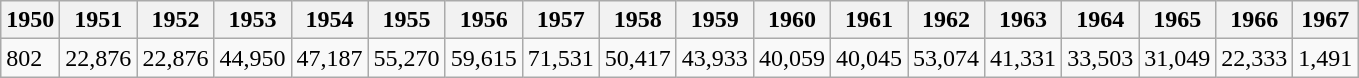<table class="wikitable">
<tr>
<th>1950</th>
<th>1951</th>
<th>1952</th>
<th>1953</th>
<th>1954</th>
<th>1955</th>
<th>1956</th>
<th>1957</th>
<th>1958</th>
<th>1959</th>
<th>1960</th>
<th>1961</th>
<th>1962</th>
<th>1963</th>
<th>1964</th>
<th>1965</th>
<th>1966</th>
<th>1967</th>
</tr>
<tr>
<td>802</td>
<td>22,876</td>
<td>22,876</td>
<td>44,950</td>
<td>47,187</td>
<td>55,270</td>
<td>59,615</td>
<td>71,531</td>
<td>50,417</td>
<td>43,933</td>
<td>40,059</td>
<td>40,045</td>
<td>53,074</td>
<td>41,331</td>
<td>33,503</td>
<td>31,049</td>
<td>22,333</td>
<td>1,491</td>
</tr>
</table>
